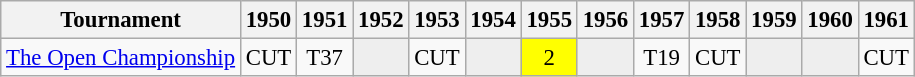<table class="wikitable" style="font-size:95%;text-align:center;">
<tr>
<th>Tournament</th>
<th>1950</th>
<th>1951</th>
<th>1952</th>
<th>1953</th>
<th>1954</th>
<th>1955</th>
<th>1956</th>
<th>1957</th>
<th>1958</th>
<th>1959</th>
<th>1960</th>
<th>1961</th>
</tr>
<tr>
<td align=left><a href='#'>The Open Championship</a></td>
<td>CUT</td>
<td>T37</td>
<td style="background:#eeeeee;"></td>
<td>CUT</td>
<td style="background:#eeeeee;"></td>
<td style="background:yellow;">2</td>
<td style="background:#eeeeee;"></td>
<td>T19</td>
<td>CUT</td>
<td style="background:#eeeeee;"></td>
<td style="background:#eeeeee;"></td>
<td>CUT</td>
</tr>
</table>
